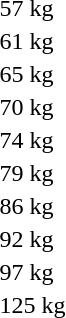<table>
<tr>
<td rowspan=2>57 kg</td>
<td rowspan=2></td>
<td rowspan=2></td>
<td></td>
</tr>
<tr>
<td></td>
</tr>
<tr>
<td>61 kg</td>
<td></td>
<td></td>
<td></td>
</tr>
<tr>
<td rowspan=2>65 kg</td>
<td rowspan=2></td>
<td rowspan=2></td>
<td></td>
</tr>
<tr>
<td></td>
</tr>
<tr>
<td>70 kg</td>
<td></td>
<td></td>
<td></td>
</tr>
<tr>
<td rowspan=2>74 kg</td>
<td rowspan=2></td>
<td rowspan=2></td>
<td></td>
</tr>
<tr>
<td></td>
</tr>
<tr>
<td rowspan=2>79 kg</td>
<td rowspan=2></td>
<td rowspan=2></td>
<td></td>
</tr>
<tr>
<td></td>
</tr>
<tr>
<td rowspan=2>86 kg</td>
<td rowspan=2></td>
<td rowspan=2></td>
<td></td>
</tr>
<tr>
<td></td>
</tr>
<tr>
<td>92 kg</td>
<td></td>
<td></td>
<td></td>
</tr>
<tr>
<td rowspan=2>97 kg</td>
<td rowspan=2></td>
<td rowspan=2></td>
<td></td>
</tr>
<tr>
<td></td>
</tr>
<tr>
<td rowspan=2>125 kg</td>
<td rowspan=2></td>
<td rowspan=2></td>
<td></td>
</tr>
<tr>
<td></td>
</tr>
</table>
